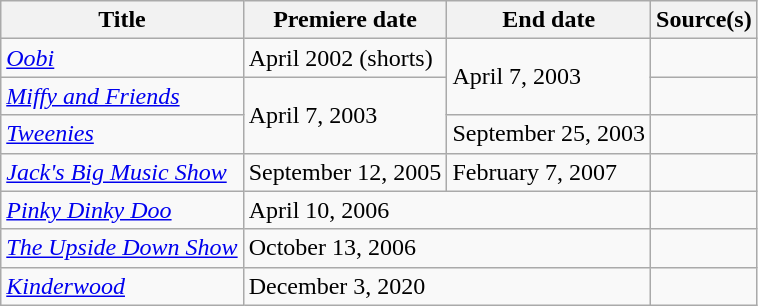<table class="wikitable sortable">
<tr>
<th>Title</th>
<th>Premiere date</th>
<th>End date</th>
<th>Source(s)</th>
</tr>
<tr>
<td><em><a href='#'>Oobi</a></em></td>
<td>April 2002 (shorts)</td>
<td rowspan="2">April 7, 2003</td>
<td></td>
</tr>
<tr>
<td><em><a href='#'>Miffy and Friends</a></em></td>
<td rowspan="2">April 7, 2003</td>
<td></td>
</tr>
<tr>
<td><em><a href='#'>Tweenies</a></em></td>
<td>September 25, 2003</td>
<td></td>
</tr>
<tr>
<td><em><a href='#'>Jack's Big Music Show</a></em></td>
<td>September 12, 2005</td>
<td>February 7, 2007</td>
<td></td>
</tr>
<tr>
<td><em><a href='#'>Pinky Dinky Doo</a></em></td>
<td colspan=2>April 10, 2006</td>
<td></td>
</tr>
<tr>
<td><em><a href='#'>The Upside Down Show</a></em></td>
<td colspan=2>October 13, 2006</td>
<td></td>
</tr>
<tr>
<td><em><a href='#'>Kinderwood</a></em></td>
<td colspan=2>December 3, 2020</td>
<td></td>
</tr>
</table>
